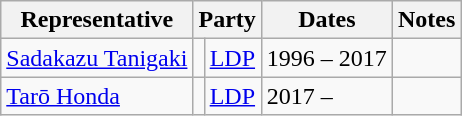<table class=wikitable>
<tr valign=bottom>
<th>Representative</th>
<th colspan="2">Party</th>
<th>Dates</th>
<th>Notes</th>
</tr>
<tr>
<td><a href='#'>Sadakazu Tanigaki</a></td>
<td bgcolor=></td>
<td><a href='#'>LDP</a></td>
<td>1996 – 2017</td>
<td></td>
</tr>
<tr>
<td><a href='#'>Tarō Honda</a></td>
<td bgcolor=></td>
<td><a href='#'>LDP</a></td>
<td>2017 –</td>
<td></td>
</tr>
</table>
